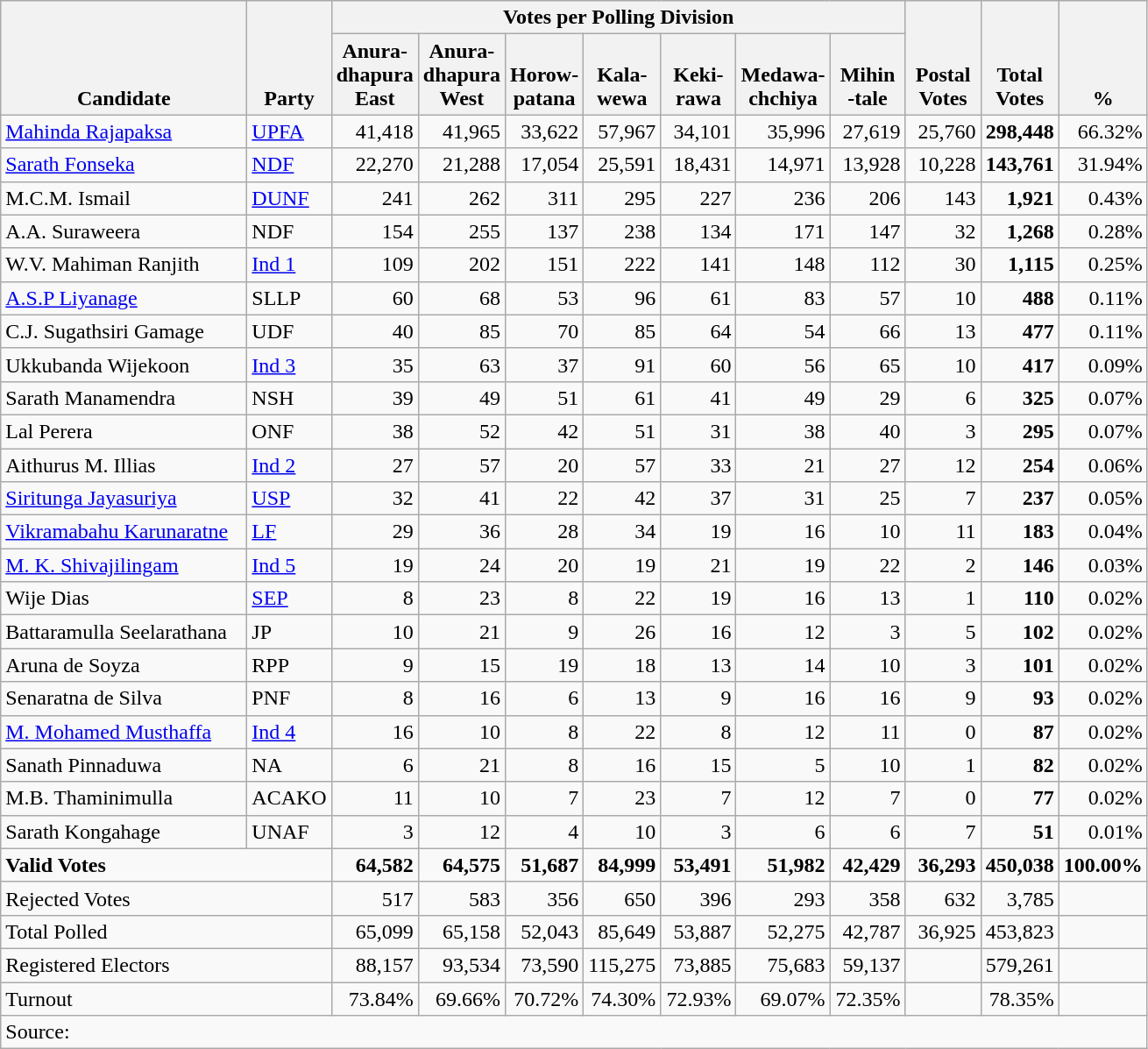<table class="wikitable" border="1" style="text-align:right;">
<tr>
<th align=left valign=bottom rowspan=2 width="180">Candidate</th>
<th align=left valign=bottom rowspan=2 width="40">Party</th>
<th colspan=7>Votes per Polling Division</th>
<th align=center valign=bottom rowspan=2 width="50">Postal<br>Votes</th>
<th align=center valign=bottom rowspan=2 width="50">Total Votes</th>
<th align=center valign=bottom rowspan=2 width="50">%</th>
</tr>
<tr>
<th align=center valign=bottom width="50">Anura-<br>dhapura<br>East</th>
<th align=center valign=bottom width="50">Anura-<br>dhapura<br>West</th>
<th align=center valign=bottom width="50">Horow-<br>patana</th>
<th align=center valign=bottom width="50">Kala-<br>wewa</th>
<th align=center valign=bottom width="50">Keki-<br>rawa</th>
<th align=center valign=bottom width="50">Medawa-<br>chchiya</th>
<th align=center valign=bottom width="50">Mihin<br>-tale</th>
</tr>
<tr>
<td align=left><a href='#'>Mahinda Rajapaksa</a></td>
<td align=left><a href='#'>UPFA</a></td>
<td>41,418</td>
<td>41,965</td>
<td>33,622</td>
<td>57,967</td>
<td>34,101</td>
<td>35,996</td>
<td>27,619</td>
<td>25,760</td>
<td><strong>298,448</strong></td>
<td>66.32%</td>
</tr>
<tr>
<td align=left><a href='#'>Sarath Fonseka</a></td>
<td align=left><a href='#'>NDF</a></td>
<td>22,270</td>
<td>21,288</td>
<td>17,054</td>
<td>25,591</td>
<td>18,431</td>
<td>14,971</td>
<td>13,928</td>
<td>10,228</td>
<td><strong>143,761</strong></td>
<td>31.94%</td>
</tr>
<tr>
<td align=left>M.C.M. Ismail</td>
<td align=left><a href='#'>DUNF</a></td>
<td>241</td>
<td>262</td>
<td>311</td>
<td>295</td>
<td>227</td>
<td>236</td>
<td>206</td>
<td>143</td>
<td><strong>1,921</strong></td>
<td>0.43%</td>
</tr>
<tr>
<td align=left>A.A. Suraweera</td>
<td align=left>NDF</td>
<td>154</td>
<td>255</td>
<td>137</td>
<td>238</td>
<td>134</td>
<td>171</td>
<td>147</td>
<td>32</td>
<td><strong>1,268</strong></td>
<td>0.28%</td>
</tr>
<tr>
<td align=left>W.V. Mahiman Ranjith</td>
<td align=left><a href='#'>Ind 1</a></td>
<td>109</td>
<td>202</td>
<td>151</td>
<td>222</td>
<td>141</td>
<td>148</td>
<td>112</td>
<td>30</td>
<td><strong>1,115</strong></td>
<td>0.25%</td>
</tr>
<tr>
<td align=left><a href='#'>A.S.P Liyanage</a></td>
<td align=left>SLLP</td>
<td>60</td>
<td>68</td>
<td>53</td>
<td>96</td>
<td>61</td>
<td>83</td>
<td>57</td>
<td>10</td>
<td><strong>488</strong></td>
<td>0.11%</td>
</tr>
<tr>
<td align=left>C.J. Sugathsiri Gamage</td>
<td align=left>UDF</td>
<td>40</td>
<td>85</td>
<td>70</td>
<td>85</td>
<td>64</td>
<td>54</td>
<td>66</td>
<td>13</td>
<td><strong>477</strong></td>
<td>0.11%</td>
</tr>
<tr>
<td align=left>Ukkubanda Wijekoon</td>
<td align=left><a href='#'>Ind 3</a></td>
<td>35</td>
<td>63</td>
<td>37</td>
<td>91</td>
<td>60</td>
<td>56</td>
<td>65</td>
<td>10</td>
<td><strong>417</strong></td>
<td>0.09%</td>
</tr>
<tr>
<td align=left>Sarath Manamendra</td>
<td align=left>NSH</td>
<td>39</td>
<td>49</td>
<td>51</td>
<td>61</td>
<td>41</td>
<td>49</td>
<td>29</td>
<td>6</td>
<td><strong>325</strong></td>
<td>0.07%</td>
</tr>
<tr>
<td align=left>Lal Perera</td>
<td align=left>ONF</td>
<td>38</td>
<td>52</td>
<td>42</td>
<td>51</td>
<td>31</td>
<td>38</td>
<td>40</td>
<td>3</td>
<td><strong>295</strong></td>
<td>0.07%</td>
</tr>
<tr>
<td align=left>Aithurus M. Illias</td>
<td align=left><a href='#'>Ind 2</a></td>
<td>27</td>
<td>57</td>
<td>20</td>
<td>57</td>
<td>33</td>
<td>21</td>
<td>27</td>
<td>12</td>
<td><strong>254</strong></td>
<td>0.06%</td>
</tr>
<tr>
<td align=left><a href='#'>Siritunga Jayasuriya</a></td>
<td align=left><a href='#'>USP</a></td>
<td>32</td>
<td>41</td>
<td>22</td>
<td>42</td>
<td>37</td>
<td>31</td>
<td>25</td>
<td>7</td>
<td><strong>237</strong></td>
<td>0.05%</td>
</tr>
<tr>
<td align=left><a href='#'>Vikramabahu Karunaratne</a></td>
<td align=left><a href='#'>LF</a></td>
<td>29</td>
<td>36</td>
<td>28</td>
<td>34</td>
<td>19</td>
<td>16</td>
<td>10</td>
<td>11</td>
<td><strong>183</strong></td>
<td>0.04%</td>
</tr>
<tr>
<td align=left><a href='#'>M. K. Shivajilingam</a></td>
<td align=left><a href='#'>Ind 5</a></td>
<td>19</td>
<td>24</td>
<td>20</td>
<td>19</td>
<td>21</td>
<td>19</td>
<td>22</td>
<td>2</td>
<td><strong>146</strong></td>
<td>0.03%</td>
</tr>
<tr>
<td align=left>Wije Dias</td>
<td align=left><a href='#'>SEP</a></td>
<td>8</td>
<td>23</td>
<td>8</td>
<td>22</td>
<td>19</td>
<td>16</td>
<td>13</td>
<td>1</td>
<td><strong>110</strong></td>
<td>0.02%</td>
</tr>
<tr>
<td align=left>Battaramulla Seelarathana</td>
<td align=left>JP</td>
<td>10</td>
<td>21</td>
<td>9</td>
<td>26</td>
<td>16</td>
<td>12</td>
<td>3</td>
<td>5</td>
<td><strong>102</strong></td>
<td>0.02%</td>
</tr>
<tr>
<td align=left>Aruna de Soyza</td>
<td align=left>RPP</td>
<td>9</td>
<td>15</td>
<td>19</td>
<td>18</td>
<td>13</td>
<td>14</td>
<td>10</td>
<td>3</td>
<td><strong>101</strong></td>
<td>0.02%</td>
</tr>
<tr>
<td align=left>Senaratna de Silva</td>
<td align=left>PNF</td>
<td>8</td>
<td>16</td>
<td>6</td>
<td>13</td>
<td>9</td>
<td>16</td>
<td>16</td>
<td>9</td>
<td><strong>93</strong></td>
<td>0.02%</td>
</tr>
<tr>
<td align=left><a href='#'>M. Mohamed Musthaffa</a></td>
<td align=left><a href='#'>Ind 4</a></td>
<td>16</td>
<td>10</td>
<td>8</td>
<td>22</td>
<td>8</td>
<td>12</td>
<td>11</td>
<td>0</td>
<td><strong>87</strong></td>
<td>0.02%</td>
</tr>
<tr>
<td align=left>Sanath Pinnaduwa</td>
<td align=left>NA</td>
<td>6</td>
<td>21</td>
<td>8</td>
<td>16</td>
<td>15</td>
<td>5</td>
<td>10</td>
<td>1</td>
<td><strong>82</strong></td>
<td>0.02%</td>
</tr>
<tr>
<td align=left>M.B. Thaminimulla</td>
<td align=left>ACAKO</td>
<td>11</td>
<td>10</td>
<td>7</td>
<td>23</td>
<td>7</td>
<td>12</td>
<td>7</td>
<td>0</td>
<td><strong>77</strong></td>
<td>0.02%</td>
</tr>
<tr>
<td align=left>Sarath Kongahage</td>
<td align=left>UNAF</td>
<td>3</td>
<td>12</td>
<td>4</td>
<td>10</td>
<td>3</td>
<td>6</td>
<td>6</td>
<td>7</td>
<td><strong>51</strong></td>
<td>0.01%</td>
</tr>
<tr>
<td align=left colspan=2><strong>Valid Votes</strong></td>
<td><strong>64,582</strong></td>
<td><strong>64,575</strong></td>
<td><strong>51,687</strong></td>
<td><strong>84,999</strong></td>
<td><strong>53,491</strong></td>
<td><strong>51,982</strong></td>
<td><strong>42,429</strong></td>
<td><strong>36,293</strong></td>
<td><strong>450,038</strong></td>
<td><strong>100.00%</strong></td>
</tr>
<tr>
<td align=left colspan=2>Rejected Votes</td>
<td>517</td>
<td>583</td>
<td>356</td>
<td>650</td>
<td>396</td>
<td>293</td>
<td>358</td>
<td>632</td>
<td>3,785</td>
<td></td>
</tr>
<tr>
<td align=left colspan=2>Total Polled</td>
<td>65,099</td>
<td>65,158</td>
<td>52,043</td>
<td>85,649</td>
<td>53,887</td>
<td>52,275</td>
<td>42,787</td>
<td>36,925</td>
<td>453,823</td>
<td></td>
</tr>
<tr>
<td align=left colspan=2>Registered Electors</td>
<td>88,157</td>
<td>93,534</td>
<td>73,590</td>
<td>115,275</td>
<td>73,885</td>
<td>75,683</td>
<td>59,137</td>
<td></td>
<td>579,261</td>
<td></td>
</tr>
<tr>
<td align=left colspan=2>Turnout</td>
<td>73.84%</td>
<td>69.66%</td>
<td>70.72%</td>
<td>74.30%</td>
<td>72.93%</td>
<td>69.07%</td>
<td>72.35%</td>
<td></td>
<td>78.35%</td>
<td></td>
</tr>
<tr>
<td align=left colspan=12>Source:</td>
</tr>
</table>
